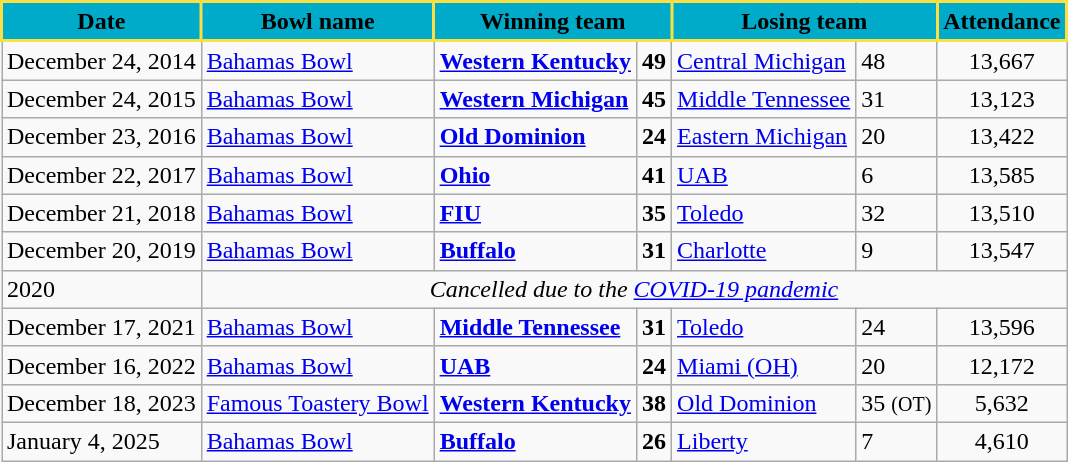<table class="wikitable">
<tr>
<th style="background:#00ABC9; color:#000000; border: 2px solid #FAE042;">Date</th>
<th style="background:#00ABC9; color:#000000; border: 2px solid #FAE042;">Bowl name</th>
<th style="background:#00ABC9; color:#000000; border: 2px solid #FAE042;" colspan="2">Winning team</th>
<th style="background:#00ABC9; color:#000000; border: 2px solid #FAE042;" colspan="2">Losing team</th>
<th style="background:#00ABC9; color:#000000; border: 2px solid #FAE042;">Attendance</th>
</tr>
<tr>
<td>December 24, 2014</td>
<td><a href='#'>Bahamas Bowl</a></td>
<td><strong><a href='#'>Western Kentucky</a></strong></td>
<td><strong>49</strong></td>
<td><a href='#'>Central Michigan</a></td>
<td>48</td>
<td align=center>13,667</td>
</tr>
<tr>
<td>December 24, 2015</td>
<td><a href='#'>Bahamas Bowl</a></td>
<td><strong><a href='#'>Western Michigan</a></strong></td>
<td><strong>45</strong></td>
<td><a href='#'>Middle Tennessee</a></td>
<td>31</td>
<td align=center>13,123</td>
</tr>
<tr>
<td>December 23, 2016</td>
<td><a href='#'>Bahamas Bowl</a></td>
<td><strong><a href='#'>Old Dominion</a></strong></td>
<td><strong>24</strong></td>
<td><a href='#'>Eastern Michigan</a></td>
<td>20</td>
<td align=center>13,422</td>
</tr>
<tr>
<td>December 22, 2017</td>
<td><a href='#'>Bahamas Bowl</a></td>
<td><strong><a href='#'>Ohio</a></strong></td>
<td><strong>41</strong></td>
<td><a href='#'>UAB</a></td>
<td>6</td>
<td align=center>13,585</td>
</tr>
<tr>
<td>December 21, 2018</td>
<td><a href='#'>Bahamas Bowl</a></td>
<td><strong><a href='#'>FIU</a></strong></td>
<td><strong>35</strong></td>
<td><a href='#'>Toledo</a></td>
<td>32</td>
<td align=center>13,510</td>
</tr>
<tr>
<td>December 20, 2019</td>
<td><a href='#'>Bahamas Bowl</a></td>
<td><strong><a href='#'>Buffalo</a></strong></td>
<td><strong>31</strong></td>
<td><a href='#'>Charlotte</a></td>
<td>9</td>
<td align=center>13,547</td>
</tr>
<tr>
<td>2020</td>
<td colspan=6 style="text-align:center"><em>Cancelled due to the <a href='#'>COVID-19 pandemic</a></em></td>
</tr>
<tr>
<td>December 17, 2021</td>
<td><a href='#'>Bahamas Bowl</a></td>
<td><strong><a href='#'>Middle Tennessee</a></strong></td>
<td><strong>31</strong></td>
<td><a href='#'>Toledo</a></td>
<td>24</td>
<td align=center>13,596</td>
</tr>
<tr>
<td>December 16, 2022</td>
<td><a href='#'>Bahamas Bowl</a></td>
<td><strong><a href='#'>UAB</a></strong></td>
<td><strong>24</strong></td>
<td><a href='#'>Miami (OH)</a></td>
<td>20</td>
<td align=center>12,172</td>
</tr>
<tr>
<td>December 18, 2023</td>
<td><a href='#'>Famous Toastery Bowl</a></td>
<td><strong><a href='#'>Western Kentucky</a></strong></td>
<td><strong>38</strong></td>
<td><a href='#'>Old Dominion</a></td>
<td>35 <small>(OT)</small></td>
<td align=center>5,632</td>
</tr>
<tr>
<td>January 4, 2025</td>
<td><a href='#'>Bahamas Bowl</a></td>
<td><strong><a href='#'>Buffalo</a></strong></td>
<td><strong>26</strong></td>
<td><a href='#'>Liberty</a></td>
<td>7</td>
<td align=center>4,610</td>
</tr>
</table>
